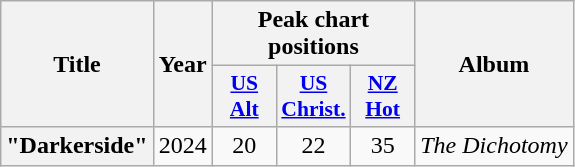<table class="wikitable plainrowheaders" style="text-align:center;">
<tr>
<th scope="col" rowspan="2">Title</th>
<th scope="col" rowspan="2">Year</th>
<th colspan="3">Peak chart positions</th>
<th scope="col" rowspan="2">Album</th>
</tr>
<tr>
<th scope="col" style="width:2.5em;font-size:90%;"><a href='#'>US<br>Alt</a><br></th>
<th scope="col" style="width:2.5em;font-size:90%;"><a href='#'>US<br>Christ.</a><br></th>
<th scope="col" style="width:2.5em;font-size:90%;"><a href='#'>NZ<br>Hot</a><br></th>
</tr>
<tr>
<th scope="row">"Darkerside"</th>
<td>2024</td>
<td>20</td>
<td>22</td>
<td>35</td>
<td><em>The Dichotomy</em></td>
</tr>
</table>
